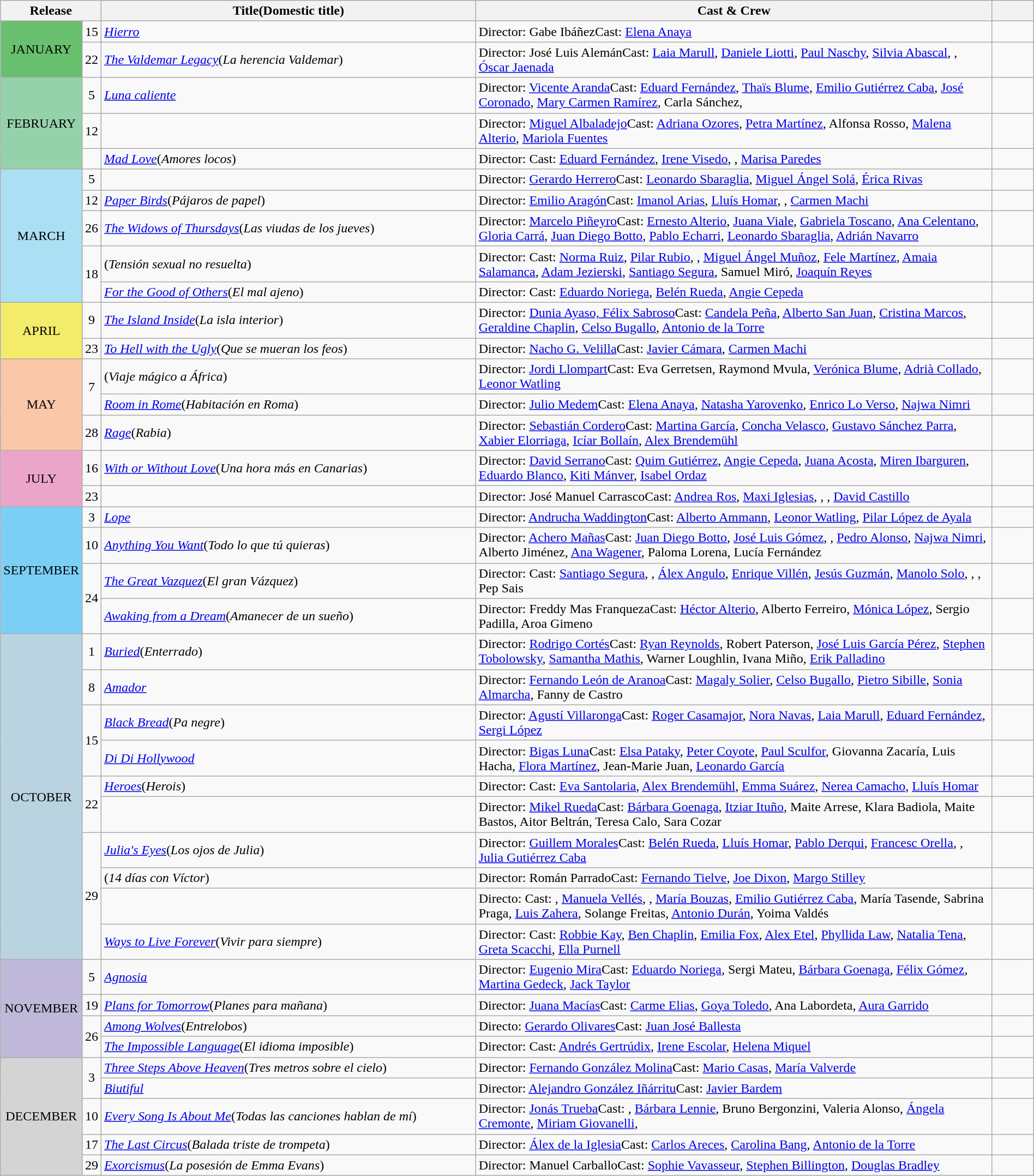<table class="wikitable sortable" style="width:100%;">
<tr>
<th colspan="2" style="width:5%;">Release</th>
<th>Title(Domestic title)</th>
<th style="width:50%;">Cast & Crew</th>
<th style="width:4%;"></th>
</tr>
<tr>
<td align = "center" rowspan = "2" bgcolor = #68bf6e>JANUARY</td>
<td align = "center">15</td>
<td><em><a href='#'>Hierro</a></em></td>
<td>Director: Gabe IbáñezCast: <a href='#'>Elena Anaya</a></td>
<td align = "center"></td>
</tr>
<tr>
<td align = "center">22</td>
<td><em><a href='#'>The Valdemar Legacy</a></em>(<em>La herencia Valdemar</em>)</td>
<td>Director: José Luis AlemánCast: <a href='#'>Laia Marull</a>, <a href='#'>Daniele Liotti</a>, <a href='#'>Paul Naschy</a>, <a href='#'>Silvia Abascal</a>, , <a href='#'>Óscar Jaenada</a></td>
<td align = "center"></td>
</tr>
<tr>
<td rowspan = "3" align = "center" bgcolor = "#95d1ab">FEBRUARY</td>
<td align = "center">5</td>
<td><em><a href='#'>Luna caliente</a></em></td>
<td>Director: <a href='#'>Vicente Aranda</a>Cast: <a href='#'>Eduard Fernández</a>, <a href='#'>Thaïs Blume</a>, <a href='#'>Emilio Gutiérrez Caba</a>, <a href='#'>José Coronado</a>, <a href='#'>Mary Carmen Ramírez</a>, Carla Sánchez, </td>
<td align = "center"></td>
</tr>
<tr>
<td align = "center">12</td>
<td><em></em></td>
<td>Director: <a href='#'>Miguel Albaladejo</a>Cast: <a href='#'>Adriana Ozores</a>, <a href='#'>Petra Martínez</a>, Alfonsa Rosso, <a href='#'>Malena Alterio</a>, <a href='#'>Mariola Fuentes</a></td>
<td align = "center"></td>
</tr>
<tr>
<td></td>
<td><em><a href='#'>Mad Love</a></em>(<em>Amores locos</em>)</td>
<td>Director: Cast: <a href='#'>Eduard Fernández</a>, <a href='#'>Irene Visedo</a>, , <a href='#'>Marisa Paredes</a></td>
<td></td>
</tr>
<tr>
<td align = "center" rowspan = "5" bgcolor = "#abdff4">MARCH</td>
<td align = "center">5</td>
<td><em></em></td>
<td>Director: <a href='#'>Gerardo Herrero</a>Cast: <a href='#'>Leonardo Sbaraglia</a>, <a href='#'>Miguel Ángel Solá</a>, <a href='#'>Érica Rivas</a></td>
<td align = "center"></td>
</tr>
<tr>
<td align = "center">12</td>
<td><em><a href='#'>Paper Birds</a></em>(<em>Pájaros de papel</em>)</td>
<td>Director: <a href='#'>Emilio Aragón</a>Cast: <a href='#'>Imanol Arias</a>, <a href='#'>Lluís Homar</a>, , <a href='#'>Carmen Machi</a></td>
<td align = "center"></td>
</tr>
<tr>
<td align = "center">26</td>
<td><em><a href='#'>The Widows of Thursdays</a></em>(<em>Las viudas de los jueves</em>)</td>
<td>Director: <a href='#'>Marcelo Piñeyro</a>Cast: <a href='#'>Ernesto Alterio</a>, <a href='#'>Juana Viale</a>, <a href='#'>Gabriela Toscano</a>, <a href='#'>Ana Celentano</a>, <a href='#'>Gloria Carrá</a>, <a href='#'>Juan Diego Botto</a>, <a href='#'>Pablo Echarri</a>, <a href='#'>Leonardo Sbaraglia</a>, <a href='#'>Adrián Navarro</a></td>
<td align = "center"></td>
</tr>
<tr>
<td align = "center" rowspan = "2">18</td>
<td><em></em>(<em>Tensión sexual no resuelta</em>)</td>
<td>Director: Cast: <a href='#'>Norma Ruiz</a>, <a href='#'>Pilar Rubio</a>, , <a href='#'>Miguel Ángel Muñoz</a>, <a href='#'>Fele Martínez</a>, <a href='#'>Amaia Salamanca</a>, <a href='#'>Adam Jezierski</a>, <a href='#'>Santiago Segura</a>, Samuel Miró, <a href='#'>Joaquín Reyes</a></td>
<td align = "center"></td>
</tr>
<tr>
<td><em><a href='#'>For the Good of Others</a></em>(<em>El mal ajeno</em>)</td>
<td>Director: Cast: <a href='#'>Eduardo Noriega</a>, <a href='#'>Belén Rueda</a>, <a href='#'>Angie Cepeda</a></td>
<td align = "center"></td>
</tr>
<tr>
<td align = "center" rowspan = "2" bgcolor = "f3ec6a">APRIL</td>
<td align = "center">9</td>
<td><em><a href='#'>The Island Inside</a></em>(<em>La isla interior</em>)</td>
<td>Director: <a href='#'>Dunia Ayaso, Félix Sabroso</a>Cast: <a href='#'>Candela Peña</a>, <a href='#'>Alberto San Juan</a>, <a href='#'>Cristina Marcos</a>, <a href='#'>Geraldine Chaplin</a>, <a href='#'>Celso Bugallo</a>, <a href='#'>Antonio de la Torre</a></td>
<td align = "center"></td>
</tr>
<tr>
<td align = "center">23</td>
<td><em><a href='#'>To Hell with the Ugly</a></em>(<em>Que se mueran los feos</em>)</td>
<td>Director: <a href='#'>Nacho G. Velilla</a>Cast: <a href='#'>Javier Cámara</a>, <a href='#'>Carmen Machi</a></td>
<td align = "center"></td>
</tr>
<tr>
<td align = "center" rowspan = "3" bgcolor = "#fac7a8">MAY</td>
<td align = "center" rowspan = "2">7</td>
<td><em></em>(<em>Viaje mágico a África</em>)</td>
<td>Director: <a href='#'>Jordi Llompart</a>Cast: Eva Gerretsen, Raymond Mvula, <a href='#'>Verónica Blume</a>, <a href='#'>Adrià Collado</a>, <a href='#'>Leonor Watling</a></td>
<td align = "center"></td>
</tr>
<tr>
<td><em><a href='#'>Room in Rome</a></em>(<em>Habitación en Roma</em>)</td>
<td>Director: <a href='#'>Julio Medem</a>Cast: <a href='#'>Elena Anaya</a>, <a href='#'>Natasha Yarovenko</a>, <a href='#'>Enrico Lo Verso</a>, <a href='#'>Najwa Nimri</a></td>
<td align = "center"></td>
</tr>
<tr>
<td align = "center">28</td>
<td><em><a href='#'>Rage</a></em>(<em>Rabia</em>)</td>
<td>Director: <a href='#'>Sebastián Cordero</a>Cast: <a href='#'>Martina García</a>, <a href='#'>Concha Velasco</a>, <a href='#'>Gustavo Sánchez Parra</a>, <a href='#'>Xabier Elorriaga</a>, <a href='#'>Icíar Bollaín</a>, <a href='#'>Alex Brendemühl</a></td>
<td align = "center"></td>
</tr>
<tr>
<td align = "center" rowspan = "2" bgcolor = "#eba5c9">JULY</td>
<td align = "center">16</td>
<td><em><a href='#'>With or Without Love</a></em>(<em>Una hora más en Canarias</em>)</td>
<td>Director: <a href='#'>David Serrano</a>Cast: <a href='#'>Quim Gutiérrez</a>, <a href='#'>Angie Cepeda</a>, <a href='#'>Juana Acosta</a>, <a href='#'>Miren Ibarguren</a>, <a href='#'>Eduardo Blanco</a>, <a href='#'>Kiti Mánver</a>, <a href='#'>Isabel Ordaz</a></td>
<td align = "center"></td>
</tr>
<tr>
<td align = "center">23</td>
<td><em></em></td>
<td>Director: José Manuel CarrascoCast: <a href='#'>Andrea Ros</a>, <a href='#'>Maxi Iglesias</a>, , , <a href='#'>David Castillo</a></td>
<td align = "center"></td>
</tr>
<tr>
<td align = "center" rowspan = "4" bgcolor = "#7bcff4">SEPTEMBER</td>
<td align = "center">3</td>
<td><em><a href='#'>Lope</a></em></td>
<td>Director: <a href='#'>Andrucha Waddington</a>Cast: <a href='#'>Alberto Ammann</a>, <a href='#'>Leonor Watling</a>, <a href='#'>Pilar López de Ayala</a></td>
<td align = "center"></td>
</tr>
<tr>
<td align = "center">10</td>
<td><em><a href='#'>Anything You Want</a></em>(<em>Todo lo que tú quieras</em>)</td>
<td>Director: <a href='#'>Achero Mañas</a>Cast: <a href='#'>Juan Diego Botto</a>, <a href='#'>José Luis Gómez</a>, , <a href='#'>Pedro Alonso</a>, <a href='#'>Najwa Nimri</a>, Alberto Jiménez, <a href='#'>Ana Wagener</a>, Paloma Lorena, Lucía Fernández</td>
<td align = "center"></td>
</tr>
<tr>
<td align = "center" rowspan = "2">24</td>
<td><em><a href='#'>The Great Vazquez</a></em>(<em>El gran Vázquez</em>)</td>
<td>Director: Cast: <a href='#'>Santiago Segura</a>, , <a href='#'>Álex Angulo</a>, <a href='#'>Enrique Villén</a>, <a href='#'>Jesús Guzmán</a>, <a href='#'>Manolo Solo</a>, , , Pep Sais</td>
<td align = "center"></td>
</tr>
<tr>
<td><em><a href='#'>Awaking from a Dream</a></em>(<em>Amanecer de un sueño</em>)</td>
<td>Director: Freddy Mas FranquezaCast: <a href='#'>Héctor Alterio</a>, Alberto Ferreiro, <a href='#'>Mónica López</a>, Sergio Padilla, Aroa Gimeno</td>
<td align = "center"></td>
</tr>
<tr>
<td align = "center" rowspan = "10" bgcolor = "#b9d4e">OCTOBER</td>
<td align = "center">1</td>
<td><em><a href='#'>Buried</a></em>(<em>Enterrado</em>)</td>
<td>Director: <a href='#'>Rodrigo Cortés</a>Cast: <a href='#'>Ryan Reynolds</a>, Robert Paterson, <a href='#'>José Luis García Pérez</a>, <a href='#'>Stephen Tobolowsky</a>, <a href='#'>Samantha Mathis</a>, Warner Loughlin, Ivana Miño, <a href='#'>Erik Palladino</a></td>
<td align = "center"></td>
</tr>
<tr>
<td align = "center">8</td>
<td><em><a href='#'>Amador</a></em></td>
<td>Director: <a href='#'>Fernando León de Aranoa</a>Cast: <a href='#'>Magaly Solier</a>, <a href='#'>Celso Bugallo</a>, <a href='#'>Pietro Sibille</a>, <a href='#'>Sonia Almarcha</a>, Fanny de Castro</td>
<td align = "center"></td>
</tr>
<tr>
<td align = "center" rowspan = "2">15</td>
<td><em><a href='#'>Black Bread</a></em>(<em>Pa negre</em>)</td>
<td>Director: <a href='#'>Agustí Villaronga</a>Cast: <a href='#'>Roger Casamajor</a>, <a href='#'>Nora Navas</a>, <a href='#'>Laia Marull</a>, <a href='#'>Eduard Fernández</a>, <a href='#'>Sergi López</a></td>
<td align = "center"></td>
</tr>
<tr>
<td><em><a href='#'>Di Di Hollywood</a></em></td>
<td>Director: <a href='#'>Bigas Luna</a>Cast: <a href='#'>Elsa Pataky</a>, <a href='#'>Peter Coyote</a>, <a href='#'>Paul Sculfor</a>, Giovanna Zacaría, Luis Hacha, <a href='#'>Flora Martínez</a>, Jean-Marie Juan, <a href='#'>Leonardo García</a></td>
<td align = "center"></td>
</tr>
<tr>
<td align = "center" rowspan = "2">22</td>
<td><em><a href='#'>Heroes</a></em>(<em>Herois</em>)</td>
<td>Director: Cast: <a href='#'>Eva Santolaria</a>, <a href='#'>Alex Brendemühl</a>, <a href='#'>Emma Suárez</a>, <a href='#'>Nerea Camacho</a>, <a href='#'>Lluís Homar</a></td>
<td align =" center"></td>
</tr>
<tr>
<td><em></em></td>
<td>Director: <a href='#'>Mikel Rueda</a>Cast: <a href='#'>Bárbara Goenaga</a>, <a href='#'>Itziar Ituño</a>, Maite Arrese, Klara Badiola, Maite Bastos, Aitor Beltrán, Teresa Calo, Sara Cozar</td>
<td align = "center"></td>
</tr>
<tr>
<td align = "center" rowspan = "4">29</td>
<td><em><a href='#'>Julia's Eyes</a></em>(<em>Los ojos de Julia</em>)</td>
<td>Director: <a href='#'>Guillem Morales</a>Cast: <a href='#'>Belén Rueda</a>, <a href='#'>Lluís Homar</a>, <a href='#'>Pablo Derqui</a>, <a href='#'>Francesc Orella</a>, , <a href='#'>Julia Gutiérrez Caba</a></td>
<td align = "center"></td>
</tr>
<tr>
<td><em></em>(<em>14 días con Víctor</em>)</td>
<td>Director: Román ParradoCast: <a href='#'>Fernando Tielve</a>, <a href='#'>Joe Dixon</a>, <a href='#'>Margo Stilley</a></td>
<td align = "center"></td>
</tr>
<tr>
<td><em></em></td>
<td>Directo: Cast: , <a href='#'>Manuela Vellés</a>, , <a href='#'>María Bouzas</a>, <a href='#'>Emilio Gutiérrez Caba</a>, María Tasende, Sabrina Praga, <a href='#'>Luis Zahera</a>, Solange Freitas, <a href='#'>Antonio Durán</a>, Yoima Valdés</td>
<td align = "center"></td>
</tr>
<tr>
<td><em><a href='#'>Ways to Live Forever</a></em>(<em>Vivir para siempre</em>)</td>
<td>Director: Cast: <a href='#'>Robbie Kay</a>, <a href='#'>Ben Chaplin</a>, <a href='#'>Emilia Fox</a>, <a href='#'>Alex Etel</a>, <a href='#'>Phyllida Law</a>, <a href='#'>Natalia Tena</a>, <a href='#'>Greta Scacchi</a>, <a href='#'>Ella Purnell</a></td>
<td align = "center"></td>
</tr>
<tr>
<td align = "center" rowspan = "4" bgcolor = "#bfb8d9">NOVEMBER</td>
<td align = "center">5</td>
<td><em><a href='#'>Agnosia</a></em></td>
<td>Director: <a href='#'>Eugenio Mira</a>Cast: <a href='#'>Eduardo Noriega</a>, Sergi Mateu, <a href='#'>Bárbara Goenaga</a>, <a href='#'>Félix Gómez</a>, <a href='#'>Martina Gedeck</a>, <a href='#'>Jack Taylor</a></td>
<td align = "center"></td>
</tr>
<tr>
<td align = "center">19</td>
<td><em><a href='#'>Plans for Tomorrow</a></em>(<em>Planes para mañana</em>)</td>
<td>Director: <a href='#'>Juana Macías</a>Cast: <a href='#'>Carme Elias</a>, <a href='#'>Goya Toledo</a>, Ana Labordeta, <a href='#'>Aura Garrido</a></td>
<td align = "center"></td>
</tr>
<tr>
<td rowspan = "2" align = "center">26</td>
<td><em><a href='#'>Among Wolves</a></em>(<em>Entrelobos</em>)</td>
<td>Directo: <a href='#'>Gerardo Olivares</a>Cast: <a href='#'>Juan José Ballesta</a></td>
<td align = "center"></td>
</tr>
<tr>
<td><em><a href='#'>The Impossible Language</a></em>(<em>El idioma imposible</em>)</td>
<td>Director: Cast: <a href='#'>Andrés Gertrúdix</a>, <a href='#'>Irene Escolar</a>, <a href='#'>Helena Miquel</a></td>
<td align = "center"></td>
</tr>
<tr>
<td align = "center" rowspan = "5" bgcolor = "#d4d4d4">DECEMBER</td>
<td align = "center" rowspan = "2">3</td>
<td><em><a href='#'>Three Steps Above Heaven</a></em>(<em>Tres metros sobre el cielo</em>)</td>
<td>Director: <a href='#'>Fernando González Molina</a>Cast: <a href='#'>Mario Casas</a>, <a href='#'>María Valverde</a></td>
<td align = "center"></td>
</tr>
<tr>
<td><em><a href='#'>Biutiful</a></em></td>
<td>Director: <a href='#'>Alejandro González Iñárritu</a>Cast: <a href='#'>Javier Bardem</a></td>
<td align = "center"></td>
</tr>
<tr>
<td align = "center">10</td>
<td><em><a href='#'>Every Song Is About Me</a></em>(<em>Todas las canciones hablan de mí</em>)</td>
<td>Director: <a href='#'>Jonás Trueba</a>Cast: , <a href='#'>Bárbara Lennie</a>, Bruno Bergonzini, Valeria Alonso, <a href='#'>Ángela Cremonte</a>, <a href='#'>Miriam Giovanelli</a>, </td>
<td align = "center"></td>
</tr>
<tr>
<td align = "center">17</td>
<td><em><a href='#'>The Last Circus</a></em>(<em>Balada triste de trompeta</em>)</td>
<td>Director: <a href='#'>Álex de la Iglesia</a>Cast: <a href='#'>Carlos Areces</a>, <a href='#'>Carolina Bang</a>, <a href='#'>Antonio de la Torre</a></td>
<td align = "center"></td>
</tr>
<tr>
<td align = "center">29</td>
<td><em><a href='#'>Exorcismus</a></em>(<em>La posesión de Emma Evans</em>)</td>
<td>Director: Manuel CarballoCast: <a href='#'>Sophie Vavasseur</a>, <a href='#'>Stephen Billington</a>, <a href='#'>Douglas Bradley</a></td>
<td align = "center"><br></td>
</tr>
</table>
